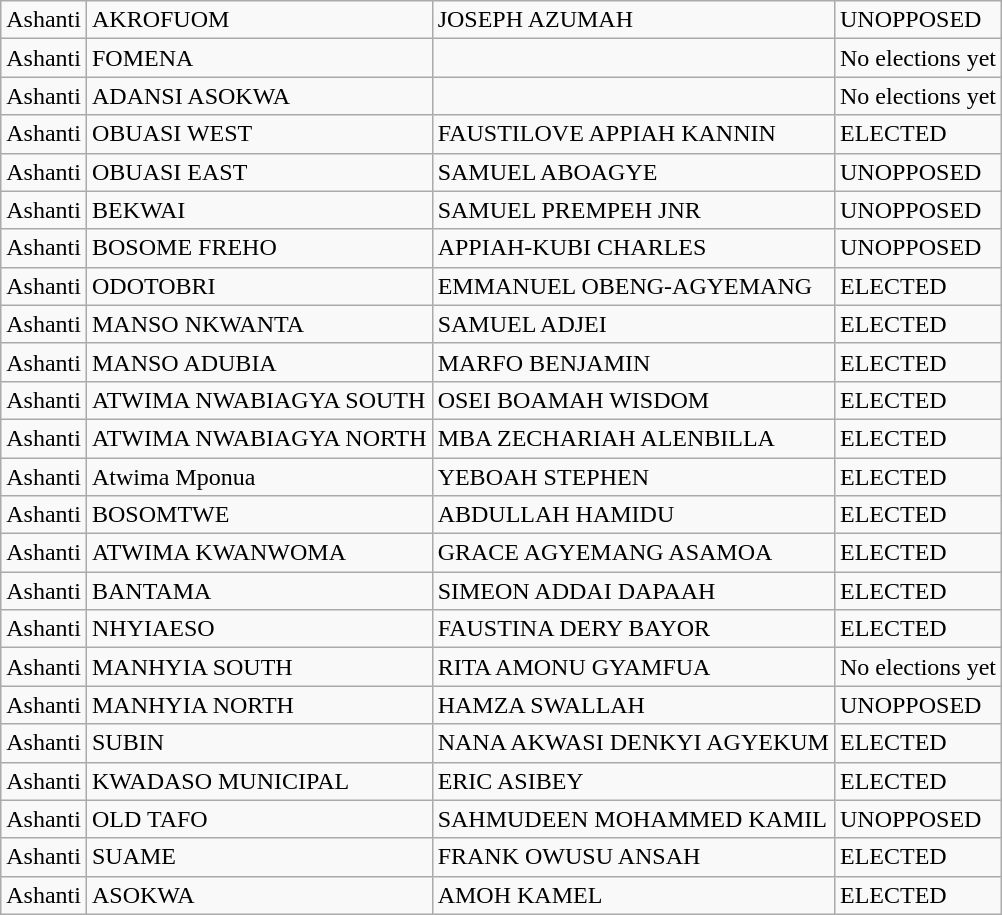<table class="wikitable">
<tr>
<td>Ashanti</td>
<td>AKROFUOM</td>
<td>JOSEPH AZUMAH</td>
<td>UNOPPOSED</td>
</tr>
<tr>
<td>Ashanti</td>
<td>FOMENA</td>
<td></td>
<td>No elections yet</td>
</tr>
<tr>
<td>Ashanti</td>
<td>ADANSI ASOKWA</td>
<td></td>
<td>No elections yet</td>
</tr>
<tr>
<td>Ashanti</td>
<td>OBUASI WEST</td>
<td>FAUSTILOVE APPIAH KANNIN</td>
<td>ELECTED</td>
</tr>
<tr>
<td>Ashanti</td>
<td>OBUASI EAST</td>
<td>SAMUEL ABOAGYE</td>
<td>UNOPPOSED</td>
</tr>
<tr>
<td>Ashanti</td>
<td>BEKWAI</td>
<td>SAMUEL PREMPEH JNR</td>
<td>UNOPPOSED</td>
</tr>
<tr>
<td>Ashanti</td>
<td>BOSOME FREHO</td>
<td>APPIAH-KUBI CHARLES</td>
<td>UNOPPOSED</td>
</tr>
<tr>
<td>Ashanti</td>
<td>ODOTOBRI</td>
<td>EMMANUEL OBENG-AGYEMANG</td>
<td>ELECTED</td>
</tr>
<tr>
<td>Ashanti</td>
<td>MANSO NKWANTA</td>
<td>SAMUEL ADJEI</td>
<td>ELECTED</td>
</tr>
<tr>
<td>Ashanti</td>
<td>MANSO ADUBIA</td>
<td>MARFO BENJAMIN</td>
<td>ELECTED</td>
</tr>
<tr>
<td>Ashanti</td>
<td>ATWIMA NWABIAGYA SOUTH</td>
<td>OSEI BOAMAH WISDOM</td>
<td>ELECTED</td>
</tr>
<tr>
<td>Ashanti</td>
<td>ATWIMA NWABIAGYA NORTH</td>
<td>MBA ZECHARIAH ALENBILLA</td>
<td>ELECTED</td>
</tr>
<tr>
<td>Ashanti</td>
<td>Atwima Mponua</td>
<td>YEBOAH STEPHEN</td>
<td>ELECTED</td>
</tr>
<tr>
<td>Ashanti</td>
<td>BOSOMTWE</td>
<td>ABDULLAH HAMIDU</td>
<td>ELECTED</td>
</tr>
<tr>
<td>Ashanti</td>
<td>ATWIMA KWANWOMA</td>
<td>GRACE AGYEMANG ASAMOA</td>
<td>ELECTED</td>
</tr>
<tr>
<td>Ashanti</td>
<td>BANTAMA</td>
<td>SIMEON ADDAI DAPAAH</td>
<td>ELECTED</td>
</tr>
<tr>
<td>Ashanti</td>
<td>NHYIAESO</td>
<td>FAUSTINA DERY BAYOR</td>
<td>ELECTED</td>
</tr>
<tr>
<td>Ashanti</td>
<td>MANHYIA SOUTH</td>
<td>RITA AMONU GYAMFUA</td>
<td>No elections yet</td>
</tr>
<tr>
<td>Ashanti</td>
<td>MANHYIA NORTH</td>
<td>HAMZA SWALLAH</td>
<td>UNOPPOSED</td>
</tr>
<tr>
<td>Ashanti</td>
<td>SUBIN</td>
<td>NANA AKWASI DENKYI AGYEKUM</td>
<td>ELECTED</td>
</tr>
<tr>
<td>Ashanti</td>
<td>KWADASO MUNICIPAL</td>
<td>ERIC ASIBEY</td>
<td>ELECTED</td>
</tr>
<tr>
<td>Ashanti</td>
<td>OLD TAFO</td>
<td>SAHMUDEEN MOHAMMED KAMIL</td>
<td>UNOPPOSED</td>
</tr>
<tr>
<td>Ashanti</td>
<td>SUAME</td>
<td>FRANK OWUSU ANSAH</td>
<td>ELECTED</td>
</tr>
<tr>
<td>Ashanti</td>
<td>ASOKWA</td>
<td>AMOH KAMEL</td>
<td>ELECTED</td>
</tr>
</table>
